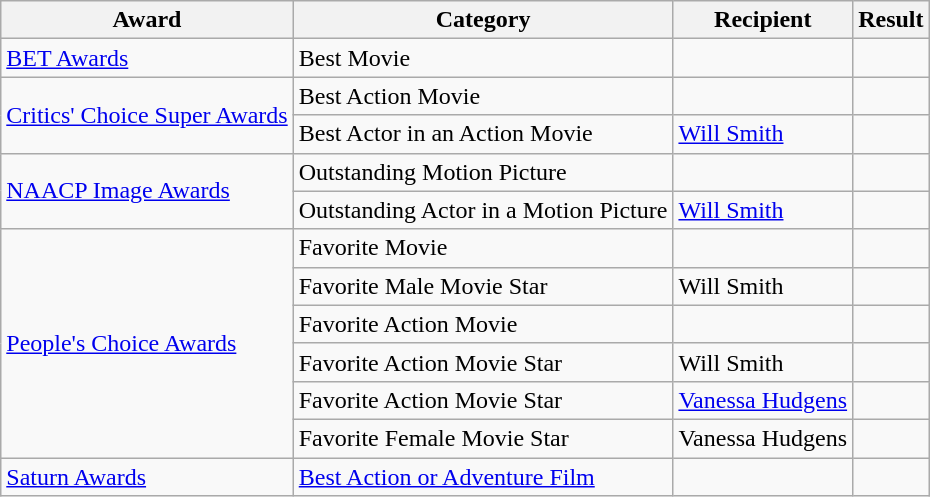<table class="wikitable plainrowheaders sortable">
<tr>
<th scope="col">Award</th>
<th scope="col">Category</th>
<th scope="col">Recipient</th>
<th scope="col">Result</th>
</tr>
<tr>
<td><a href='#'>BET Awards</a></td>
<td>Best Movie</td>
<td></td>
<td></td>
</tr>
<tr>
<td rowspan=2><a href='#'>Critics' Choice Super Awards</a></td>
<td>Best Action Movie</td>
<td></td>
<td></td>
</tr>
<tr>
<td>Best Actor in an Action Movie</td>
<td><a href='#'>Will Smith</a></td>
<td></td>
</tr>
<tr>
<td rowspan=2><a href='#'>NAACP Image Awards</a></td>
<td>Outstanding Motion Picture</td>
<td></td>
<td></td>
</tr>
<tr>
<td>Outstanding Actor in a Motion Picture</td>
<td><a href='#'>Will Smith</a></td>
<td></td>
</tr>
<tr>
<td rowspan=6><a href='#'>People's Choice Awards</a></td>
<td>Favorite Movie</td>
<td></td>
<td></td>
</tr>
<tr>
<td>Favorite Male Movie Star</td>
<td>Will Smith</td>
<td></td>
</tr>
<tr>
<td>Favorite Action Movie</td>
<td></td>
<td></td>
</tr>
<tr>
<td>Favorite Action Movie Star</td>
<td>Will Smith</td>
<td></td>
</tr>
<tr>
<td>Favorite Action Movie Star</td>
<td><a href='#'>Vanessa Hudgens</a></td>
<td></td>
</tr>
<tr>
<td>Favorite Female Movie Star</td>
<td>Vanessa Hudgens</td>
<td></td>
</tr>
<tr>
<td><a href='#'>Saturn Awards</a></td>
<td><a href='#'>Best Action or Adventure Film</a></td>
<td></td>
<td></td>
</tr>
</table>
